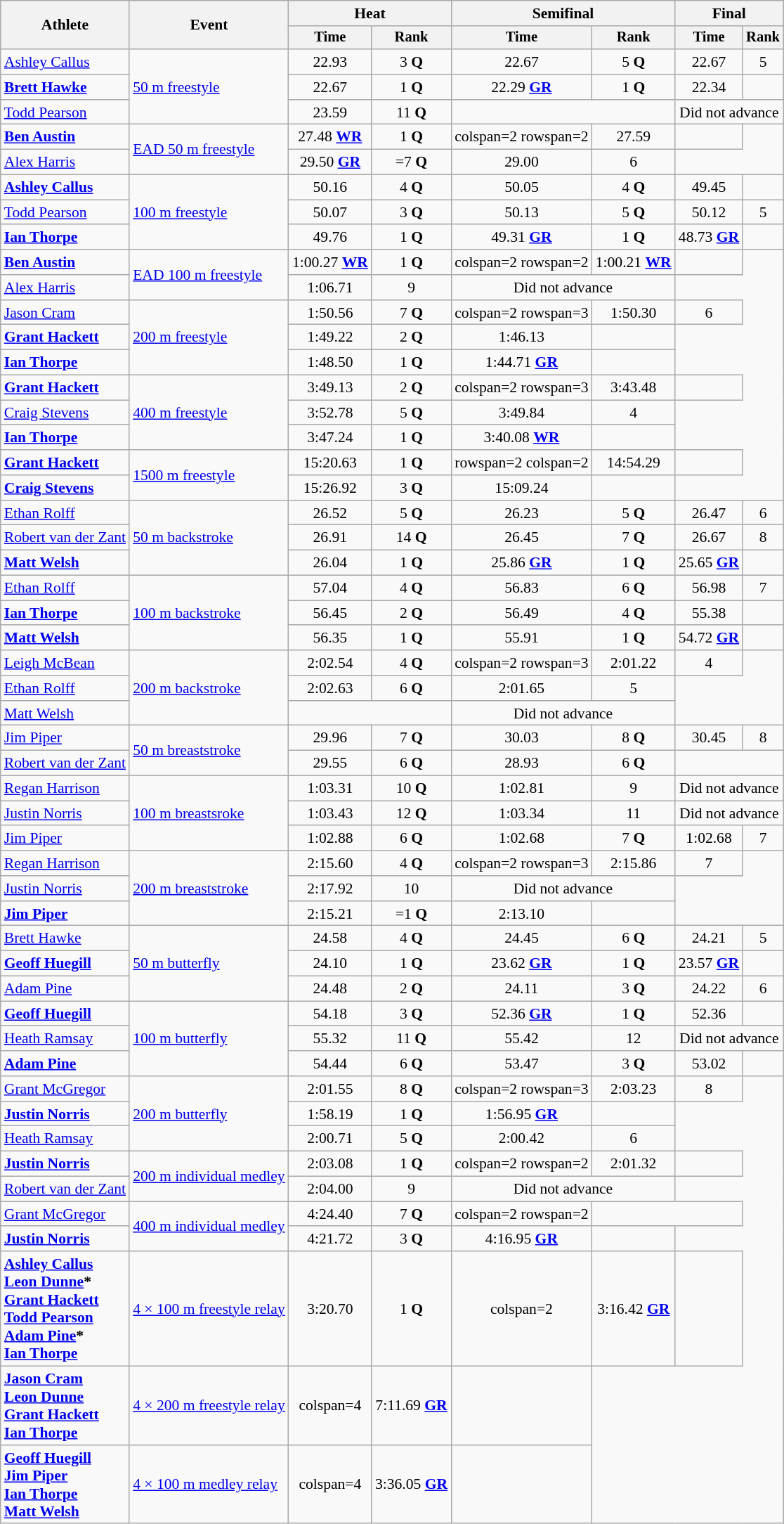<table class=wikitable style="font-size:90%">
<tr>
<th rowspan="2">Athlete</th>
<th rowspan="2">Event</th>
<th colspan="2">Heat</th>
<th colspan="2">Semifinal</th>
<th colspan="2">Final</th>
</tr>
<tr style="font-size:95%">
<th>Time</th>
<th>Rank</th>
<th>Time</th>
<th>Rank</th>
<th>Time</th>
<th>Rank</th>
</tr>
<tr align=center>
<td align=left><a href='#'>Ashley Callus</a></td>
<td align=left rowspan=3><a href='#'>50 m freestyle</a></td>
<td>22.93</td>
<td>3 <strong>Q</strong></td>
<td>22.67</td>
<td>5 <strong>Q</strong></td>
<td>22.67</td>
<td>5</td>
</tr>
<tr align=center>
<td align=left><strong><a href='#'>Brett Hawke</a></strong></td>
<td>22.67</td>
<td>1 <strong>Q</strong></td>
<td>22.29 <strong><a href='#'>GR</a></strong></td>
<td>1 <strong>Q</strong></td>
<td>22.34</td>
<td></td>
</tr>
<tr align=center>
<td align=left><a href='#'>Todd Pearson</a></td>
<td>23.59</td>
<td>11 <strong>Q</strong></td>
<td colspan=2></td>
<td colspan=2>Did not advance</td>
</tr>
<tr align=center>
<td align=left><strong><a href='#'>Ben Austin</a></strong></td>
<td align=left rowspan=2><a href='#'>EAD 50 m freestyle</a></td>
<td>27.48 <strong><a href='#'>WR</a></strong></td>
<td>1 <strong>Q</strong></td>
<td>colspan=2 rowspan=2 </td>
<td>27.59</td>
<td></td>
</tr>
<tr align=center>
<td align=left><a href='#'>Alex Harris</a></td>
<td>29.50 <strong><a href='#'>GR</a></strong></td>
<td>=7 <strong>Q</strong></td>
<td>29.00</td>
<td>6</td>
</tr>
<tr align=center>
<td align=left><strong><a href='#'>Ashley Callus</a></strong></td>
<td align=left rowspan=3><a href='#'>100 m freestyle</a></td>
<td>50.16</td>
<td>4 <strong>Q</strong></td>
<td>50.05</td>
<td>4 <strong>Q</strong></td>
<td>49.45</td>
<td></td>
</tr>
<tr align=center>
<td align=left><a href='#'>Todd Pearson</a></td>
<td>50.07</td>
<td>3 <strong>Q</strong></td>
<td>50.13</td>
<td>5 <strong>Q</strong></td>
<td>50.12</td>
<td>5</td>
</tr>
<tr align=center>
<td align=left><strong><a href='#'>Ian Thorpe</a></strong></td>
<td>49.76</td>
<td>1 <strong>Q</strong></td>
<td>49.31 <strong><a href='#'>GR</a></strong></td>
<td>1 <strong>Q</strong></td>
<td>48.73 <strong><a href='#'>GR</a></strong></td>
<td></td>
</tr>
<tr align=center>
<td align=left><strong><a href='#'>Ben Austin</a></strong></td>
<td align=left rowspan=2><a href='#'>EAD 100 m freestyle</a></td>
<td>1:00.27 <strong><a href='#'>WR</a></strong></td>
<td>1 <strong>Q</strong></td>
<td>colspan=2 rowspan=2 </td>
<td>1:00.21 <strong><a href='#'>WR</a></strong></td>
<td></td>
</tr>
<tr align=center>
<td align=left><a href='#'>Alex Harris</a></td>
<td>1:06.71</td>
<td>9</td>
<td colspan=2>Did not advance</td>
</tr>
<tr align=center>
<td align=left><a href='#'>Jason Cram</a></td>
<td align=left rowspan=3><a href='#'>200 m freestyle</a></td>
<td>1:50.56</td>
<td>7 <strong>Q</strong></td>
<td>colspan=2 rowspan=3 </td>
<td>1:50.30</td>
<td>6</td>
</tr>
<tr align=center>
<td align=left><strong><a href='#'>Grant Hackett</a></strong></td>
<td>1:49.22</td>
<td>2 <strong>Q</strong></td>
<td>1:46.13</td>
<td></td>
</tr>
<tr align=center>
<td align=left><strong><a href='#'>Ian Thorpe</a></strong></td>
<td>1:48.50</td>
<td>1 <strong>Q</strong></td>
<td>1:44.71 <strong><a href='#'>GR</a></strong></td>
<td></td>
</tr>
<tr align=center>
<td align=left><strong><a href='#'>Grant Hackett</a></strong></td>
<td align=left rowspan=3><a href='#'>400 m freestyle</a></td>
<td>3:49.13</td>
<td>2 <strong>Q</strong></td>
<td>colspan=2 rowspan=3 </td>
<td>3:43.48</td>
<td></td>
</tr>
<tr align=center>
<td align=left><a href='#'>Craig Stevens</a></td>
<td>3:52.78</td>
<td>5 <strong>Q</strong></td>
<td>3:49.84</td>
<td>4</td>
</tr>
<tr align=center>
<td align=left><strong><a href='#'>Ian Thorpe</a></strong></td>
<td>3:47.24</td>
<td>1 <strong>Q</strong></td>
<td>3:40.08 <strong><a href='#'>WR</a></strong></td>
<td></td>
</tr>
<tr align=center>
<td align=left><strong><a href='#'>Grant Hackett</a></strong></td>
<td align=left rowspan=2><a href='#'>1500 m freestyle</a></td>
<td>15:20.63</td>
<td>1 <strong>Q</strong></td>
<td>rowspan=2 colspan=2 </td>
<td>14:54.29</td>
<td></td>
</tr>
<tr align=center>
<td align=left><strong><a href='#'>Craig Stevens</a></strong></td>
<td>15:26.92</td>
<td>3 <strong>Q</strong></td>
<td>15:09.24</td>
<td></td>
</tr>
<tr align=center>
<td align=left><a href='#'>Ethan Rolff</a></td>
<td align=left rowspan=3><a href='#'>50 m backstroke</a></td>
<td>26.52</td>
<td>5 <strong>Q</strong></td>
<td>26.23</td>
<td>5 <strong>Q</strong></td>
<td>26.47</td>
<td>6</td>
</tr>
<tr align=center>
<td align=left><a href='#'>Robert van der Zant</a></td>
<td>26.91</td>
<td>14 <strong>Q</strong></td>
<td>26.45</td>
<td>7 <strong>Q</strong></td>
<td>26.67</td>
<td>8</td>
</tr>
<tr align=center>
<td align=left><strong><a href='#'>Matt Welsh</a></strong></td>
<td>26.04</td>
<td>1 <strong>Q</strong></td>
<td>25.86 <strong><a href='#'>GR</a></strong></td>
<td>1 <strong>Q</strong></td>
<td>25.65 <strong><a href='#'>GR</a></strong></td>
<td></td>
</tr>
<tr align=center>
<td align=left><a href='#'>Ethan Rolff</a></td>
<td align=left rowspan=3><a href='#'>100 m backstroke</a></td>
<td>57.04</td>
<td>4 <strong>Q</strong></td>
<td>56.83</td>
<td>6 <strong>Q</strong></td>
<td>56.98</td>
<td>7</td>
</tr>
<tr align=center>
<td align=left><strong><a href='#'>Ian Thorpe</a></strong></td>
<td>56.45</td>
<td>2 <strong>Q</strong></td>
<td>56.49</td>
<td>4 <strong>Q</strong></td>
<td>55.38</td>
<td></td>
</tr>
<tr align=center>
<td align=left><strong><a href='#'>Matt Welsh</a></strong></td>
<td>56.35</td>
<td>1 <strong>Q</strong></td>
<td>55.91</td>
<td>1 <strong>Q</strong></td>
<td>54.72 <strong><a href='#'>GR</a></strong></td>
<td></td>
</tr>
<tr align=center>
<td align=left><a href='#'>Leigh McBean</a></td>
<td align=left rowspan=3><a href='#'>200 m backstroke</a></td>
<td>2:02.54</td>
<td>4 <strong>Q</strong></td>
<td>colspan=2 rowspan=3 </td>
<td>2:01.22</td>
<td>4</td>
</tr>
<tr align=center>
<td align=left><a href='#'>Ethan Rolff</a></td>
<td>2:02.63</td>
<td>6 <strong>Q</strong></td>
<td>2:01.65</td>
<td>5</td>
</tr>
<tr align=center>
<td align=left><a href='#'>Matt Welsh</a></td>
<td colspan=2></td>
<td colspan=2>Did not advance</td>
</tr>
<tr align=center>
<td align=left><a href='#'>Jim Piper</a></td>
<td align=left rowspan=2><a href='#'>50 m breaststroke</a></td>
<td>29.96</td>
<td>7 <strong>Q</strong></td>
<td>30.03</td>
<td>8 <strong>Q</strong></td>
<td>30.45</td>
<td>8</td>
</tr>
<tr align=center>
<td align=left><a href='#'>Robert van der Zant</a></td>
<td>29.55</td>
<td>6 <strong>Q</strong></td>
<td>28.93</td>
<td>6 <strong>Q</strong></td>
<td colspan=2></td>
</tr>
<tr align=center>
<td align=left><a href='#'>Regan Harrison</a></td>
<td align=left rowspan=3><a href='#'>100 m breastsroke</a></td>
<td>1:03.31</td>
<td>10 <strong>Q</strong></td>
<td>1:02.81</td>
<td>9</td>
<td colspan=2>Did not advance</td>
</tr>
<tr align=center>
<td align=left><a href='#'>Justin Norris</a></td>
<td>1:03.43</td>
<td>12 <strong>Q</strong></td>
<td>1:03.34</td>
<td>11</td>
<td colspan=2>Did not advance</td>
</tr>
<tr align=center>
<td align=left><a href='#'>Jim Piper</a></td>
<td>1:02.88</td>
<td>6 <strong>Q</strong></td>
<td>1:02.68</td>
<td>7 <strong>Q</strong></td>
<td>1:02.68</td>
<td>7</td>
</tr>
<tr align=center>
<td align=left><a href='#'>Regan Harrison</a></td>
<td align=left rowspan=3><a href='#'>200 m breaststroke</a></td>
<td>2:15.60</td>
<td>4 <strong>Q</strong></td>
<td>colspan=2 rowspan=3 </td>
<td>2:15.86</td>
<td>7</td>
</tr>
<tr align=center>
<td align=left><a href='#'>Justin Norris</a></td>
<td>2:17.92</td>
<td>10</td>
<td colspan=2>Did not advance</td>
</tr>
<tr align=center>
<td align=left><strong><a href='#'>Jim Piper</a></strong></td>
<td>2:15.21</td>
<td>=1 <strong>Q</strong></td>
<td>2:13.10</td>
<td></td>
</tr>
<tr align=center>
<td align=left><a href='#'>Brett Hawke</a></td>
<td align=left rowspan=3><a href='#'>50 m butterfly</a></td>
<td>24.58</td>
<td>4 <strong>Q</strong></td>
<td>24.45</td>
<td>6 <strong>Q</strong></td>
<td>24.21</td>
<td>5</td>
</tr>
<tr align=center>
<td align=left><strong><a href='#'>Geoff Huegill</a></strong></td>
<td>24.10</td>
<td>1 <strong>Q</strong></td>
<td>23.62 <strong><a href='#'>GR</a></strong></td>
<td>1 <strong>Q</strong></td>
<td>23.57 <strong><a href='#'>GR</a></strong></td>
<td></td>
</tr>
<tr align=center>
<td align=left><a href='#'>Adam Pine</a></td>
<td>24.48</td>
<td>2 <strong>Q</strong></td>
<td>24.11</td>
<td>3 <strong>Q</strong></td>
<td>24.22</td>
<td>6</td>
</tr>
<tr align=center>
<td align=left><strong><a href='#'>Geoff Huegill</a></strong></td>
<td align=left rowspan=3><a href='#'>100 m butterfly</a></td>
<td>54.18</td>
<td>3 <strong>Q</strong></td>
<td>52.36 <strong><a href='#'>GR</a></strong></td>
<td>1 <strong>Q</strong></td>
<td>52.36</td>
<td></td>
</tr>
<tr align=center>
<td align=left><a href='#'>Heath Ramsay</a></td>
<td>55.32</td>
<td>11 <strong>Q</strong></td>
<td>55.42</td>
<td>12</td>
<td colspan=2>Did not advance</td>
</tr>
<tr align=center>
<td align=left><strong><a href='#'>Adam Pine</a></strong></td>
<td>54.44</td>
<td>6 <strong>Q</strong></td>
<td>53.47</td>
<td>3 <strong>Q</strong></td>
<td>53.02</td>
<td></td>
</tr>
<tr align=center>
<td align=left><a href='#'>Grant McGregor</a></td>
<td align=left rowspan=3><a href='#'>200 m butterfly</a></td>
<td>2:01.55</td>
<td>8 <strong>Q</strong></td>
<td>colspan=2 rowspan=3 </td>
<td>2:03.23</td>
<td>8</td>
</tr>
<tr align=center>
<td align=left><strong><a href='#'>Justin Norris</a></strong></td>
<td>1:58.19</td>
<td>1 <strong>Q</strong></td>
<td>1:56.95 <strong><a href='#'>GR</a></strong></td>
<td></td>
</tr>
<tr align=center>
<td align=left><a href='#'>Heath Ramsay</a></td>
<td>2:00.71</td>
<td>5 <strong>Q</strong></td>
<td>2:00.42</td>
<td>6</td>
</tr>
<tr align=center>
<td align=left><strong><a href='#'>Justin Norris</a></strong></td>
<td align=left rowspan=2><a href='#'>200 m individual medley</a></td>
<td>2:03.08</td>
<td>1 <strong>Q</strong></td>
<td>colspan=2 rowspan=2 </td>
<td>2:01.32</td>
<td></td>
</tr>
<tr align=center>
<td align=left><a href='#'>Robert van der Zant</a></td>
<td>2:04.00</td>
<td>9</td>
<td colspan=2>Did not advance</td>
</tr>
<tr align=center>
<td align=left><a href='#'>Grant McGregor</a></td>
<td align=left rowspan=2><a href='#'>400 m individual medley</a></td>
<td>4:24.40</td>
<td>7 <strong>Q</strong></td>
<td>colspan=2 rowspan=2 </td>
<td colspan=2></td>
</tr>
<tr align=center>
<td align=left><strong><a href='#'>Justin Norris</a></strong></td>
<td>4:21.72</td>
<td>3 <strong>Q</strong></td>
<td>4:16.95 <strong><a href='#'>GR</a></strong></td>
<td></td>
</tr>
<tr align=center>
<td align=left><strong><a href='#'>Ashley Callus</a><br><a href='#'>Leon Dunne</a>*<br><a href='#'>Grant Hackett</a><br><a href='#'>Todd Pearson</a><br><a href='#'>Adam Pine</a>*<br><a href='#'>Ian Thorpe</a></strong></td>
<td align=left><a href='#'>4 × 100 m freestyle relay</a></td>
<td>3:20.70</td>
<td>1 <strong>Q</strong></td>
<td>colspan=2 </td>
<td>3:16.42 <strong><a href='#'>GR</a></strong></td>
<td></td>
</tr>
<tr align=center>
<td align=left><strong><a href='#'>Jason Cram</a><br><a href='#'>Leon Dunne</a><br><a href='#'>Grant Hackett</a><br><a href='#'>Ian Thorpe</a></strong></td>
<td align=left><a href='#'>4 × 200 m freestyle relay</a></td>
<td>colspan=4</td>
<td>7:11.69 <strong><a href='#'>GR</a></strong></td>
<td></td>
</tr>
<tr align=center>
<td align=left><strong><a href='#'>Geoff Huegill</a><br><a href='#'>Jim Piper</a><br><a href='#'>Ian Thorpe</a><br><a href='#'>Matt Welsh</a></strong></td>
<td align=left><a href='#'>4 × 100 m medley relay</a></td>
<td>colspan=4</td>
<td>3:36.05 <strong><a href='#'>GR</a></strong></td>
<td></td>
</tr>
</table>
